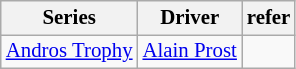<table class="wikitable" style="font-size: 87%;">
<tr>
<th>Series</th>
<th>Driver</th>
<th>refer</th>
</tr>
<tr>
<td><a href='#'>Andros Trophy</a></td>
<td> <a href='#'>Alain Prost</a></td>
<td></td>
</tr>
</table>
